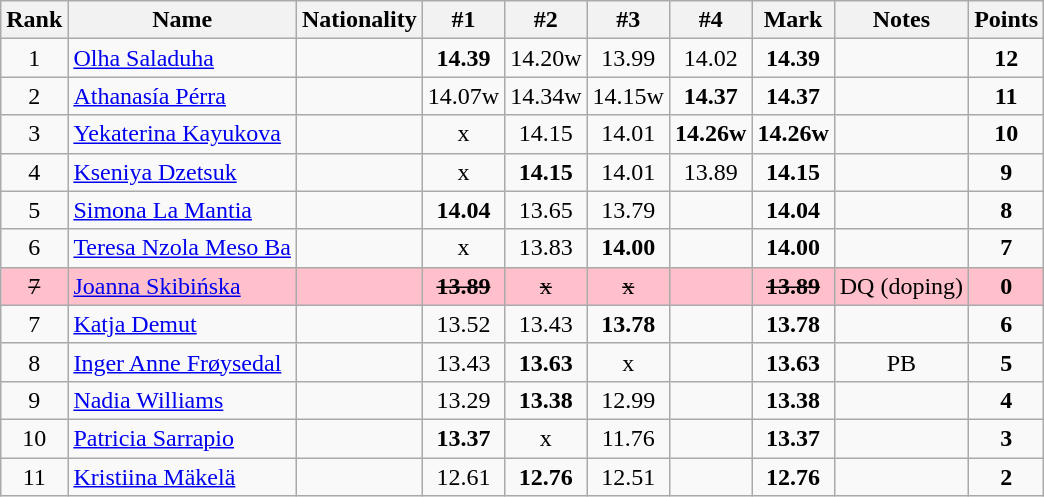<table class="wikitable sortable" style="text-align:center">
<tr>
<th>Rank</th>
<th>Name</th>
<th>Nationality</th>
<th>#1</th>
<th>#2</th>
<th>#3</th>
<th>#4</th>
<th>Mark</th>
<th>Notes</th>
<th>Points</th>
</tr>
<tr>
<td>1</td>
<td align=left><a href='#'>Olha Saladuha</a></td>
<td align=left></td>
<td><strong>14.39</strong></td>
<td>14.20w</td>
<td>13.99</td>
<td>14.02</td>
<td><strong>14.39</strong></td>
<td></td>
<td><strong>12</strong></td>
</tr>
<tr>
<td>2</td>
<td align=left><a href='#'>Athanasía Pérra</a></td>
<td align=left></td>
<td>14.07w</td>
<td>14.34w</td>
<td>14.15w</td>
<td><strong>14.37</strong></td>
<td><strong>14.37</strong></td>
<td></td>
<td><strong> 11</strong></td>
</tr>
<tr>
<td>3</td>
<td align=left><a href='#'>Yekaterina Kayukova</a></td>
<td align=left></td>
<td>x</td>
<td>14.15</td>
<td>14.01</td>
<td><strong>14.26w</strong></td>
<td><strong>14.26w</strong></td>
<td></td>
<td><strong>10</strong></td>
</tr>
<tr>
<td>4</td>
<td align=left><a href='#'>Kseniya Dzetsuk</a></td>
<td align=left></td>
<td>x</td>
<td><strong>14.15</strong></td>
<td>14.01</td>
<td>13.89</td>
<td><strong>14.15</strong></td>
<td></td>
<td><strong>9</strong></td>
</tr>
<tr>
<td>5</td>
<td align=left><a href='#'>Simona La Mantia</a></td>
<td align=left></td>
<td><strong>14.04</strong></td>
<td>13.65</td>
<td>13.79</td>
<td></td>
<td><strong>14.04</strong></td>
<td></td>
<td><strong>8</strong></td>
</tr>
<tr>
<td>6</td>
<td align=left><a href='#'>Teresa Nzola Meso Ba</a></td>
<td align=left></td>
<td>x</td>
<td>13.83</td>
<td><strong>14.00</strong></td>
<td></td>
<td><strong>14.00</strong></td>
<td></td>
<td><strong>7</strong></td>
</tr>
<tr bgcolor=pink>
<td><s>7 </s></td>
<td align=left><a href='#'>Joanna Skibińska</a></td>
<td align=left></td>
<td><s><strong>13.89</strong> </s></td>
<td><s>x </s></td>
<td><s>x </s></td>
<td></td>
<td><s><strong>13.89</strong> </s></td>
<td>DQ (doping)</td>
<td><strong>0</strong></td>
</tr>
<tr>
<td>7</td>
<td align=left><a href='#'>Katja Demut</a></td>
<td align=left></td>
<td>13.52</td>
<td>13.43</td>
<td><strong>13.78</strong></td>
<td></td>
<td><strong>13.78</strong></td>
<td></td>
<td><strong>6</strong></td>
</tr>
<tr>
<td>8</td>
<td align=left><a href='#'>Inger Anne Frøysedal</a></td>
<td align=left></td>
<td>13.43</td>
<td><strong>13.63</strong></td>
<td>x</td>
<td></td>
<td><strong>13.63</strong></td>
<td>PB</td>
<td><strong>5</strong></td>
</tr>
<tr>
<td>9</td>
<td align=left><a href='#'>Nadia Williams</a></td>
<td align=left></td>
<td>13.29</td>
<td><strong>13.38</strong></td>
<td>12.99</td>
<td></td>
<td><strong>13.38</strong></td>
<td></td>
<td><strong>4</strong></td>
</tr>
<tr>
<td>10</td>
<td align=left><a href='#'>Patricia Sarrapio</a></td>
<td align=left></td>
<td><strong>13.37</strong></td>
<td>x</td>
<td>11.76</td>
<td></td>
<td><strong>13.37</strong></td>
<td></td>
<td><strong>3</strong></td>
</tr>
<tr>
<td>11</td>
<td align=left><a href='#'>Kristiina Mäkelä</a></td>
<td align=left></td>
<td>12.61</td>
<td><strong>12.76</strong></td>
<td>12.51</td>
<td></td>
<td><strong>12.76</strong></td>
<td></td>
<td><strong>2</strong></td>
</tr>
</table>
